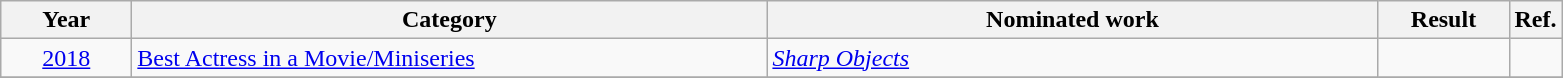<table class=wikitable>
<tr>
<th scope="col" style="width:5em;">Year</th>
<th scope="col" style="width:26em;">Category</th>
<th scope="col" style="width:25em;">Nominated work</th>
<th scope="col" style="width:5em;">Result</th>
<th>Ref.</th>
</tr>
<tr>
<td style="text-align:center;"><a href='#'>2018</a></td>
<td><a href='#'>Best Actress in a Movie/Miniseries</a></td>
<td><em><a href='#'>Sharp Objects</a></em></td>
<td></td>
<td style="text-align:center;"></td>
</tr>
<tr>
</tr>
</table>
